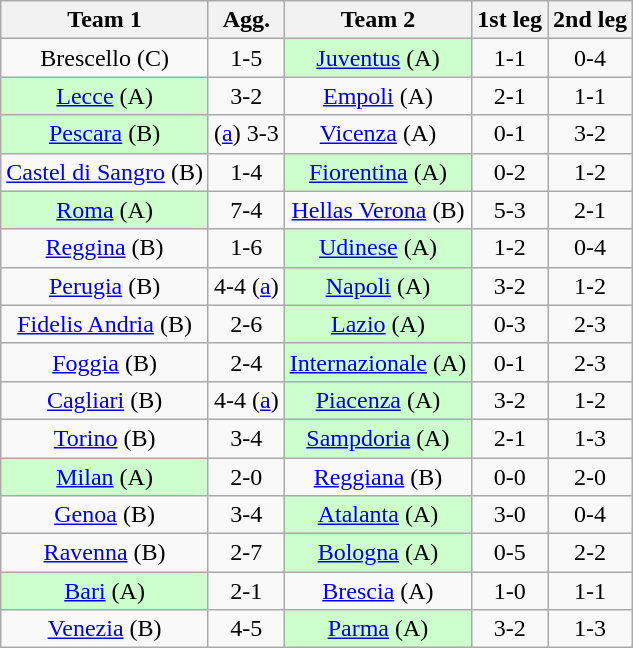<table class="wikitable" style="text-align: center">
<tr>
<th>Team 1</th>
<th>Agg.</th>
<th>Team 2</th>
<th>1st leg</th>
<th>2nd leg</th>
</tr>
<tr>
<td>Brescello (C)</td>
<td>1-5</td>
<td bgcolor="ccffcc"><a href='#'>Juventus</a> (A)</td>
<td>1-1</td>
<td>0-4</td>
</tr>
<tr>
<td bgcolor="ccffcc"><a href='#'>Lecce</a> (A)</td>
<td>3-2</td>
<td><a href='#'>Empoli</a> (A)</td>
<td>2-1</td>
<td>1-1</td>
</tr>
<tr>
<td bgcolor="ccffcc"><a href='#'>Pescara</a> (B)</td>
<td>(<a href='#'>a</a>) 3-3</td>
<td><a href='#'>Vicenza</a> (A)</td>
<td>0-1</td>
<td>3-2</td>
</tr>
<tr>
<td><a href='#'>Castel di Sangro</a> (B)</td>
<td>1-4</td>
<td bgcolor="ccffcc"><a href='#'>Fiorentina</a> (A)</td>
<td>0-2</td>
<td>1-2</td>
</tr>
<tr>
<td bgcolor="ccffcc"><a href='#'>Roma</a> (A)</td>
<td>7-4</td>
<td><a href='#'>Hellas Verona</a> (B)</td>
<td>5-3</td>
<td>2-1</td>
</tr>
<tr>
<td><a href='#'>Reggina</a> (B)</td>
<td>1-6</td>
<td bgcolor="ccffcc"><a href='#'>Udinese</a> (A)</td>
<td>1-2</td>
<td>0-4</td>
</tr>
<tr>
<td><a href='#'>Perugia</a> (B)</td>
<td>4-4 (<a href='#'>a</a>)</td>
<td bgcolor="ccffcc"><a href='#'>Napoli</a> (A)</td>
<td>3-2</td>
<td>1-2</td>
</tr>
<tr>
<td><a href='#'>Fidelis Andria</a> (B)</td>
<td>2-6</td>
<td bgcolor="ccffcc"><a href='#'>Lazio</a> (A)</td>
<td>0-3</td>
<td>2-3</td>
</tr>
<tr>
<td><a href='#'>Foggia</a> (B)</td>
<td>2-4</td>
<td bgcolor="ccffcc"><a href='#'>Internazionale</a> (A)</td>
<td>0-1</td>
<td>2-3</td>
</tr>
<tr>
<td><a href='#'>Cagliari</a> (B)</td>
<td>4-4 (<a href='#'>a</a>)</td>
<td bgcolor="ccffcc"><a href='#'>Piacenza</a> (A)</td>
<td>3-2</td>
<td>1-2</td>
</tr>
<tr>
<td><a href='#'>Torino</a> (B)</td>
<td>3-4</td>
<td bgcolor="ccffcc"><a href='#'>Sampdoria</a> (A)</td>
<td>2-1</td>
<td>1-3</td>
</tr>
<tr>
<td bgcolor="ccffcc"><a href='#'>Milan</a> (A)</td>
<td>2-0</td>
<td><a href='#'>Reggiana</a> (B)</td>
<td>0-0</td>
<td>2-0</td>
</tr>
<tr>
<td><a href='#'>Genoa</a> (B)</td>
<td>3-4</td>
<td bgcolor="ccffcc"><a href='#'>Atalanta</a> (A)</td>
<td>3-0</td>
<td>0-4</td>
</tr>
<tr>
<td><a href='#'>Ravenna</a> (B)</td>
<td>2-7</td>
<td bgcolor="ccffcc"><a href='#'>Bologna</a> (A)</td>
<td>0-5</td>
<td>2-2</td>
</tr>
<tr>
<td bgcolor="ccffcc"><a href='#'>Bari</a> (A)</td>
<td>2-1</td>
<td><a href='#'>Brescia</a> (A)</td>
<td>1-0</td>
<td>1-1</td>
</tr>
<tr>
<td><a href='#'>Venezia</a> (B)</td>
<td>4-5</td>
<td bgcolor="ccffcc"><a href='#'>Parma</a> (A)</td>
<td>3-2</td>
<td>1-3</td>
</tr>
</table>
